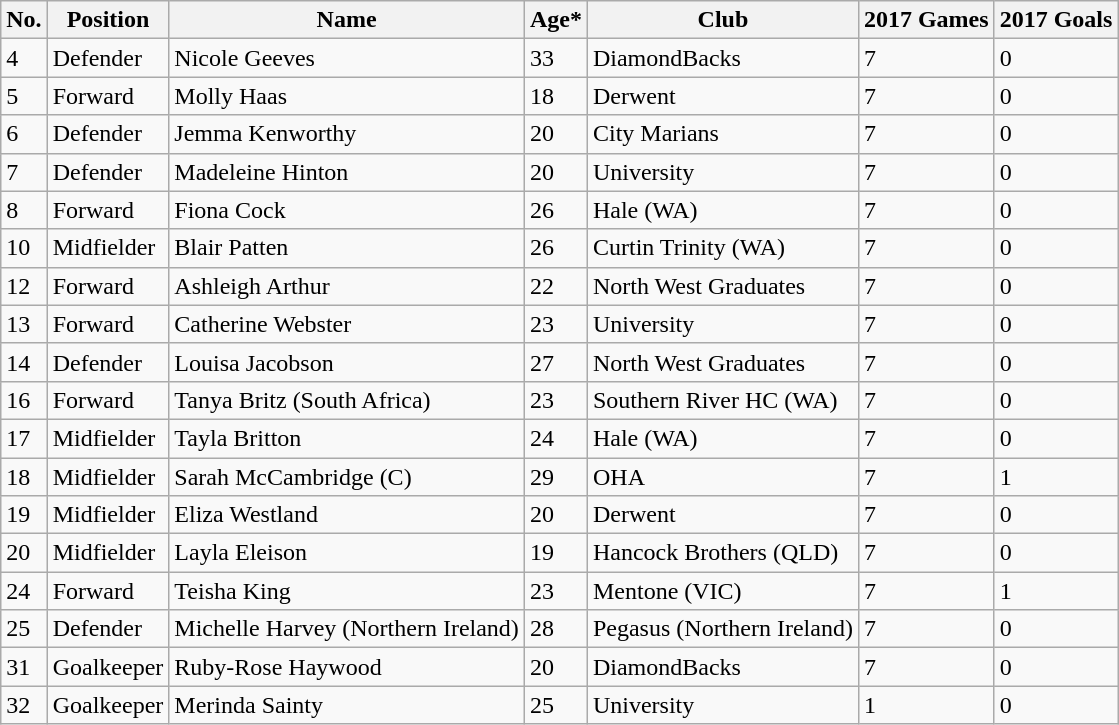<table class="wikitable">
<tr>
<th>No.</th>
<th>Position</th>
<th>Name</th>
<th>Age*</th>
<th>Club</th>
<th>2017 Games</th>
<th>2017 Goals</th>
</tr>
<tr>
<td>4</td>
<td>Defender</td>
<td>Nicole Geeves</td>
<td>33</td>
<td>DiamondBacks</td>
<td>7</td>
<td>0</td>
</tr>
<tr>
<td>5</td>
<td>Forward</td>
<td>Molly Haas</td>
<td>18</td>
<td>Derwent</td>
<td>7</td>
<td>0</td>
</tr>
<tr>
<td>6</td>
<td>Defender</td>
<td>Jemma Kenworthy</td>
<td>20</td>
<td>City Marians</td>
<td>7</td>
<td>0</td>
</tr>
<tr>
<td>7</td>
<td>Defender</td>
<td>Madeleine Hinton</td>
<td>20</td>
<td>University</td>
<td>7</td>
<td>0</td>
</tr>
<tr>
<td>8</td>
<td>Forward</td>
<td>Fiona Cock</td>
<td>26</td>
<td>Hale (WA)</td>
<td>7</td>
<td>0</td>
</tr>
<tr>
<td>10</td>
<td>Midfielder</td>
<td>Blair Patten</td>
<td>26</td>
<td>Curtin Trinity (WA)</td>
<td>7</td>
<td>0</td>
</tr>
<tr>
<td>12</td>
<td>Forward</td>
<td>Ashleigh Arthur</td>
<td>22</td>
<td>North West Graduates</td>
<td>7</td>
<td>0</td>
</tr>
<tr>
<td>13</td>
<td>Forward</td>
<td>Catherine Webster</td>
<td>23</td>
<td>University</td>
<td>7</td>
<td>0</td>
</tr>
<tr>
<td>14</td>
<td>Defender</td>
<td>Louisa Jacobson</td>
<td>27</td>
<td>North West Graduates</td>
<td>7</td>
<td>0</td>
</tr>
<tr>
<td>16</td>
<td>Forward</td>
<td>Tanya Britz (South Africa)</td>
<td>23</td>
<td>Southern River HC (WA)</td>
<td>7</td>
<td>0</td>
</tr>
<tr>
<td>17</td>
<td>Midfielder</td>
<td>Tayla Britton</td>
<td>24</td>
<td>Hale (WA)</td>
<td>7</td>
<td>0</td>
</tr>
<tr>
<td>18</td>
<td>Midfielder</td>
<td>Sarah McCambridge (C)</td>
<td>29</td>
<td>OHA</td>
<td>7</td>
<td>1</td>
</tr>
<tr>
<td>19</td>
<td>Midfielder</td>
<td>Eliza Westland</td>
<td>20</td>
<td>Derwent</td>
<td>7</td>
<td>0</td>
</tr>
<tr>
<td>20</td>
<td>Midfielder</td>
<td>Layla Eleison</td>
<td>19</td>
<td>Hancock Brothers (QLD)</td>
<td>7</td>
<td>0</td>
</tr>
<tr>
<td>24</td>
<td>Forward</td>
<td>Teisha King</td>
<td>23</td>
<td>Mentone (VIC)</td>
<td>7</td>
<td>1</td>
</tr>
<tr>
<td>25</td>
<td>Defender</td>
<td>Michelle Harvey (Northern Ireland)</td>
<td>28</td>
<td>Pegasus (Northern Ireland)</td>
<td>7</td>
<td>0</td>
</tr>
<tr>
<td>31</td>
<td>Goalkeeper</td>
<td>Ruby-Rose Haywood</td>
<td>20</td>
<td>DiamondBacks</td>
<td>7</td>
<td>0</td>
</tr>
<tr>
<td>32</td>
<td>Goalkeeper</td>
<td>Merinda Sainty</td>
<td>25</td>
<td>University</td>
<td>1</td>
<td>0</td>
</tr>
</table>
